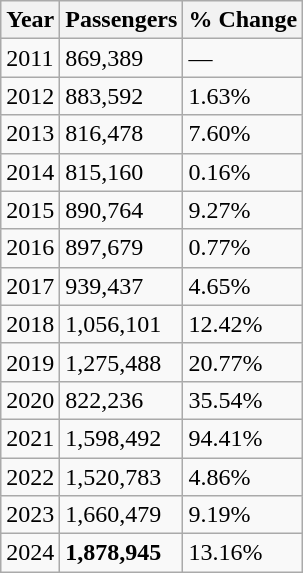<table class="wikitable">
<tr>
<th>Year</th>
<th>Passengers</th>
<th>% Change</th>
</tr>
<tr>
<td>2011</td>
<td>869,389</td>
<td>—</td>
</tr>
<tr>
<td>2012</td>
<td>883,592</td>
<td>1.63%</td>
</tr>
<tr>
<td>2013</td>
<td>816,478</td>
<td>7.60%</td>
</tr>
<tr>
<td>2014</td>
<td>815,160</td>
<td>0.16%</td>
</tr>
<tr>
<td>2015</td>
<td>890,764</td>
<td>9.27%</td>
</tr>
<tr>
<td>2016</td>
<td>897,679</td>
<td>0.77%</td>
</tr>
<tr |>
<td>2017</td>
<td>939,437</td>
<td>4.65%</td>
</tr>
<tr>
<td>2018</td>
<td>1,056,101</td>
<td>12.42%</td>
</tr>
<tr>
<td>2019</td>
<td>1,275,488</td>
<td>20.77%</td>
</tr>
<tr>
<td>2020</td>
<td>822,236</td>
<td>35.54%</td>
</tr>
<tr>
<td>2021</td>
<td>1,598,492</td>
<td>94.41%</td>
</tr>
<tr>
<td>2022</td>
<td>1,520,783</td>
<td>4.86%</td>
</tr>
<tr>
<td>2023</td>
<td>1,660,479</td>
<td>9.19%</td>
</tr>
<tr>
<td>2024</td>
<td><strong>1,878,945</strong></td>
<td>13.16%</td>
</tr>
</table>
